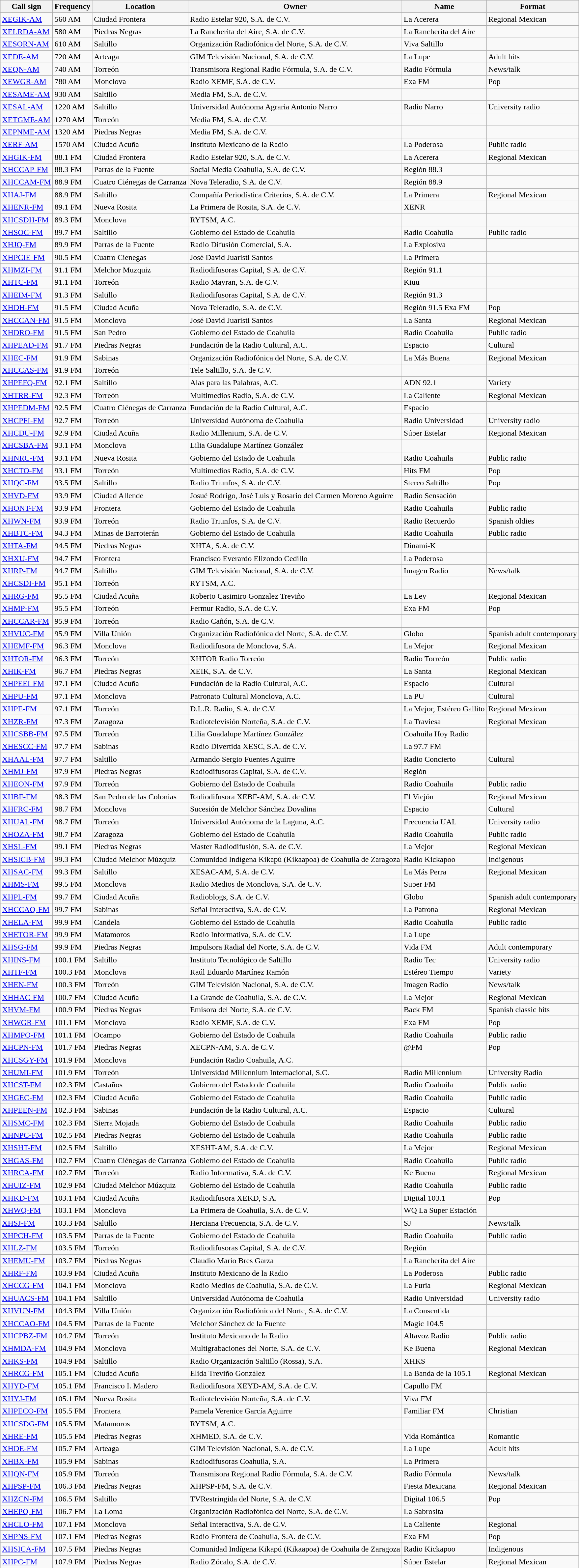<table class="wikitable sortable">
<tr>
<th>Call sign</th>
<th>Frequency</th>
<th>Location</th>
<th>Owner</th>
<th>Name</th>
<th>Format</th>
</tr>
<tr>
<td><a href='#'>XEGIK-AM</a></td>
<td>560 AM</td>
<td>Ciudad Frontera</td>
<td>Radio Estelar 920, S.A. de C.V.</td>
<td>La Acerera</td>
<td>Regional Mexican</td>
</tr>
<tr>
<td><a href='#'>XELRDA-AM</a></td>
<td>580 AM</td>
<td>Piedras Negras</td>
<td>La Rancherita del Aire, S.A. de C.V.</td>
<td>La Rancherita del Aire</td>
<td></td>
</tr>
<tr>
<td><a href='#'>XESORN-AM</a></td>
<td>610 AM</td>
<td>Saltillo</td>
<td>Organización Radiofónica del Norte, S.A. de C.V.</td>
<td>Viva Saltillo</td>
<td></td>
</tr>
<tr>
<td><a href='#'>XEDE-AM</a></td>
<td>720 AM</td>
<td>Arteaga</td>
<td>GIM Televisión Nacional, S.A. de C.V.</td>
<td>La Lupe</td>
<td>Adult hits</td>
</tr>
<tr>
<td><a href='#'>XEQN-AM</a></td>
<td>740 AM</td>
<td>Torreón</td>
<td>Transmisora Regional Radio Fórmula, S.A. de C.V.</td>
<td>Radio Fórmula</td>
<td>News/talk</td>
</tr>
<tr>
<td><a href='#'>XEWGR-AM</a></td>
<td>780 AM</td>
<td>Monclova</td>
<td>Radio XEMF, S.A. de C.V.</td>
<td>Exa FM</td>
<td>Pop</td>
</tr>
<tr>
<td><a href='#'>XESAME-AM</a></td>
<td>930 AM</td>
<td>Saltillo</td>
<td>Media FM, S.A. de C.V.</td>
<td></td>
<td></td>
</tr>
<tr>
<td><a href='#'>XESAL-AM</a></td>
<td>1220 AM</td>
<td>Saltillo</td>
<td>Universidad Autónoma Agraria Antonio Narro</td>
<td>Radio Narro</td>
<td>University radio</td>
</tr>
<tr>
<td><a href='#'>XETGME-AM</a></td>
<td>1270 AM</td>
<td>Torreón</td>
<td>Media FM, S.A. de C.V.</td>
<td></td>
<td></td>
</tr>
<tr>
<td><a href='#'>XEPNME-AM</a></td>
<td>1320 AM</td>
<td>Piedras Negras</td>
<td>Media FM, S.A. de C.V.</td>
<td></td>
<td></td>
</tr>
<tr>
<td><a href='#'>XERF-AM</a></td>
<td>1570 AM</td>
<td>Ciudad Acuña</td>
<td>Instituto Mexicano de la Radio</td>
<td>La Poderosa</td>
<td>Public radio</td>
</tr>
<tr>
<td><a href='#'>XHGIK-FM</a></td>
<td>88.1 FM</td>
<td>Ciudad Frontera</td>
<td>Radio Estelar 920, S.A. de C.V.</td>
<td>La Acerera</td>
<td>Regional Mexican</td>
</tr>
<tr>
<td><a href='#'>XHCCAP-FM</a></td>
<td>88.3 FM</td>
<td>Parras de la Fuente</td>
<td>Social Media Coahuila, S.A. de C.V.</td>
<td>Región 88.3</td>
<td></td>
</tr>
<tr>
<td><a href='#'>XHCCAM-FM</a></td>
<td>88.9 FM</td>
<td>Cuatro Ciénegas de Carranza</td>
<td>Nova Teleradio, S.A. de C.V.</td>
<td>Región 88.9</td>
<td></td>
</tr>
<tr>
<td><a href='#'>XHAJ-FM</a></td>
<td>88.9 FM</td>
<td>Saltillo</td>
<td>Compañía Periodística Criterios, S.A. de C.V.</td>
<td>La Primera</td>
<td>Regional Mexican</td>
</tr>
<tr>
<td><a href='#'>XHENR-FM</a></td>
<td>89.1 FM</td>
<td>Nueva Rosita</td>
<td>La Primera de Rosita, S.A. de C.V.</td>
<td>XENR</td>
<td></td>
</tr>
<tr>
<td><a href='#'>XHCSDH-FM</a></td>
<td>89.3 FM</td>
<td>Monclova</td>
<td>RYTSM, A.C.</td>
<td></td>
<td></td>
</tr>
<tr>
<td><a href='#'>XHSOC-FM</a></td>
<td>89.7 FM</td>
<td>Saltillo</td>
<td>Gobierno del Estado de Coahuila</td>
<td>Radio Coahuila</td>
<td>Public radio</td>
</tr>
<tr>
<td><a href='#'>XHJQ-FM</a></td>
<td>89.9 FM</td>
<td>Parras de la Fuente</td>
<td>Radio Difusión Comercial, S.A.</td>
<td>La Explosiva</td>
<td></td>
</tr>
<tr>
<td><a href='#'>XHPCIE-FM</a></td>
<td>90.5 FM</td>
<td>Cuatro Cienegas</td>
<td>José David Juaristi Santos</td>
<td>La Primera</td>
<td></td>
</tr>
<tr>
<td><a href='#'>XHMZI-FM</a></td>
<td>91.1 FM</td>
<td>Melchor Muzquiz</td>
<td>Radiodifusoras Capital, S.A. de C.V.</td>
<td>Región 91.1</td>
<td></td>
</tr>
<tr>
<td><a href='#'>XHTC-FM</a></td>
<td>91.1 FM</td>
<td>Torreón</td>
<td>Radio Mayran, S.A. de C.V.</td>
<td>Kiuu</td>
<td></td>
</tr>
<tr>
<td><a href='#'>XHEIM-FM</a></td>
<td>91.3 FM</td>
<td>Saltillo</td>
<td>Radiodifusoras Capital, S.A. de C.V.</td>
<td>Región 91.3</td>
<td></td>
</tr>
<tr>
<td><a href='#'>XHDH-FM</a></td>
<td>91.5 FM</td>
<td>Ciudad Acuña</td>
<td>Nova Teleradio, S.A. de C.V.</td>
<td>Región 91.5 Exa FM</td>
<td>Pop</td>
</tr>
<tr>
<td><a href='#'>XHCCAN-FM</a></td>
<td>91.5 FM</td>
<td>Monclova</td>
<td>José David Juaristi Santos</td>
<td>La Santa</td>
<td>Regional Mexican</td>
</tr>
<tr>
<td><a href='#'>XHDRO-FM</a></td>
<td>91.5 FM</td>
<td>San Pedro</td>
<td>Gobierno del Estado de Coahuila</td>
<td>Radio Coahuila</td>
<td>Public radio</td>
</tr>
<tr>
<td><a href='#'>XHPEAD-FM</a></td>
<td>91.7 FM</td>
<td>Piedras Negras</td>
<td>Fundación de la Radio Cultural, A.C.</td>
<td>Espacio</td>
<td>Cultural</td>
</tr>
<tr>
<td><a href='#'>XHEC-FM</a></td>
<td>91.9 FM</td>
<td>Sabinas</td>
<td>Organización Radiofónica del Norte, S.A. de C.V.</td>
<td>La Más Buena</td>
<td>Regional Mexican</td>
</tr>
<tr>
<td><a href='#'>XHCCAS-FM</a></td>
<td>91.9 FM</td>
<td>Torreón</td>
<td>Tele Saltillo, S.A. de C.V.</td>
<td></td>
<td></td>
</tr>
<tr>
<td><a href='#'>XHPEFQ-FM</a></td>
<td>92.1 FM</td>
<td>Saltillo</td>
<td>Alas para las Palabras, A.C.</td>
<td>ADN 92.1</td>
<td>Variety</td>
</tr>
<tr>
<td><a href='#'>XHTRR-FM</a></td>
<td>92.3 FM</td>
<td>Torreón</td>
<td>Multimedios Radio, S.A. de C.V.</td>
<td>La Caliente</td>
<td>Regional Mexican</td>
</tr>
<tr>
<td><a href='#'>XHPEDM-FM</a></td>
<td>92.5 FM</td>
<td>Cuatro Ciénegas de Carranza</td>
<td>Fundación de la Radio Cultural, A.C.</td>
<td>Espacio</td>
<td></td>
</tr>
<tr>
<td><a href='#'>XHCPFI-FM</a></td>
<td>92.7 FM</td>
<td>Torreón</td>
<td>Universidad Autónoma de Coahuila</td>
<td>Radio Universidad</td>
<td>University radio</td>
</tr>
<tr>
<td><a href='#'>XHCDU-FM</a></td>
<td>92.9 FM</td>
<td>Ciudad Acuña</td>
<td>Radio Millenium, S.A. de C.V.</td>
<td>Súper Estelar</td>
<td>Regional Mexican</td>
</tr>
<tr>
<td><a href='#'>XHCSBA-FM</a></td>
<td>93.1 FM</td>
<td>Monclova</td>
<td>Lilia Guadalupe Martínez González</td>
<td></td>
<td></td>
</tr>
<tr>
<td><a href='#'>XHNRC-FM</a></td>
<td>93.1 FM</td>
<td>Nueva Rosita</td>
<td>Gobierno del Estado de Coahuila</td>
<td>Radio Coahuila</td>
<td>Public radio</td>
</tr>
<tr>
<td><a href='#'>XHCTO-FM</a></td>
<td>93.1 FM</td>
<td>Torreón</td>
<td>Multimedios Radio, S.A. de C.V.</td>
<td>Hits FM</td>
<td>Pop</td>
</tr>
<tr>
<td><a href='#'>XHQC-FM</a></td>
<td>93.5 FM</td>
<td>Saltillo</td>
<td>Radio Triunfos, S.A. de C.V.</td>
<td>Stereo Saltillo</td>
<td>Pop</td>
</tr>
<tr>
<td><a href='#'>XHVD-FM</a></td>
<td>93.9 FM</td>
<td>Ciudad Allende</td>
<td>Josué Rodrigo, José Luis y Rosario del Carmen Moreno Aguirre</td>
<td>Radio Sensación</td>
<td></td>
</tr>
<tr>
<td><a href='#'>XHONT-FM</a></td>
<td>93.9 FM</td>
<td>Frontera</td>
<td>Gobierno del Estado de Coahuila</td>
<td>Radio Coahuila</td>
<td>Public radio</td>
</tr>
<tr>
<td><a href='#'>XHWN-FM</a></td>
<td>93.9 FM</td>
<td>Torreón</td>
<td>Radio Triunfos, S.A. de C.V.</td>
<td>Radio Recuerdo</td>
<td>Spanish oldies</td>
</tr>
<tr>
<td><a href='#'>XHBTC-FM</a></td>
<td>94.3 FM</td>
<td>Minas de Barroterán</td>
<td>Gobierno del Estado de Coahuila</td>
<td>Radio Coahuila</td>
<td>Public radio</td>
</tr>
<tr>
<td><a href='#'>XHTA-FM</a></td>
<td>94.5 FM</td>
<td>Piedras Negras</td>
<td>XHTA, S.A. de C.V.</td>
<td>Dinami-K</td>
<td></td>
</tr>
<tr>
<td><a href='#'>XHXU-FM</a></td>
<td>94.7 FM</td>
<td>Frontera</td>
<td>Francisco Everardo Elizondo Cedillo</td>
<td>La Poderosa</td>
<td></td>
</tr>
<tr>
<td><a href='#'>XHRP-FM</a></td>
<td>94.7 FM</td>
<td>Saltillo</td>
<td>GIM Televisión Nacional, S.A. de C.V.</td>
<td>Imagen Radio</td>
<td>News/talk</td>
</tr>
<tr>
<td><a href='#'>XHCSDI-FM</a></td>
<td>95.1 FM</td>
<td>Torreón</td>
<td>RYTSM, A.C.</td>
<td></td>
<td></td>
</tr>
<tr>
<td><a href='#'>XHRG-FM</a></td>
<td>95.5 FM</td>
<td>Ciudad Acuña</td>
<td>Roberto Casimiro Gonzalez Treviño</td>
<td>La Ley</td>
<td>Regional Mexican</td>
</tr>
<tr>
<td><a href='#'>XHMP-FM</a></td>
<td>95.5 FM</td>
<td>Torreón</td>
<td>Fermur Radio, S.A. de C.V.</td>
<td>Exa FM</td>
<td>Pop</td>
</tr>
<tr>
<td><a href='#'>XHCCAR-FM</a></td>
<td>95.9 FM</td>
<td>Torreón</td>
<td>Radio Cañón, S.A. de C.V.</td>
<td></td>
<td></td>
</tr>
<tr>
<td><a href='#'>XHVUC-FM</a></td>
<td>95.9 FM</td>
<td>Villa Unión</td>
<td>Organización Radiofónica del Norte, S.A. de C.V.</td>
<td>Globo</td>
<td>Spanish adult contemporary</td>
</tr>
<tr>
<td><a href='#'>XHEMF-FM</a></td>
<td>96.3 FM</td>
<td>Monclova</td>
<td>Radiodifusora de Monclova, S.A.</td>
<td>La Mejor</td>
<td>Regional Mexican</td>
</tr>
<tr>
<td><a href='#'>XHTOR-FM</a></td>
<td>96.3 FM</td>
<td>Torreón</td>
<td>XHTOR Radio Torreón</td>
<td>Radio Torreón</td>
<td>Public radio</td>
</tr>
<tr>
<td><a href='#'>XHIK-FM</a></td>
<td>96.7 FM</td>
<td>Piedras Negras</td>
<td>XEIK, S.A. de C.V.</td>
<td>La Santa</td>
<td>Regional Mexican</td>
</tr>
<tr>
<td><a href='#'>XHPEEI-FM</a></td>
<td>97.1 FM</td>
<td>Ciudad Acuña</td>
<td>Fundación de la Radio Cultural, A.C.</td>
<td>Espacio</td>
<td>Cultural</td>
</tr>
<tr>
<td><a href='#'>XHPU-FM</a></td>
<td>97.1 FM</td>
<td>Monclova</td>
<td>Patronato Cultural Monclova, A.C.</td>
<td>La PU</td>
<td>Cultural</td>
</tr>
<tr>
<td><a href='#'>XHPE-FM</a></td>
<td>97.1 FM</td>
<td>Torreón</td>
<td>D.L.R. Radio, S.A. de C.V.</td>
<td>La Mejor, Estéreo Gallito</td>
<td>Regional Mexican</td>
</tr>
<tr>
<td><a href='#'>XHZR-FM</a></td>
<td>97.3 FM</td>
<td>Zaragoza</td>
<td>Radiotelevisión Norteña, S.A. de C.V.</td>
<td>La Traviesa</td>
<td>Regional Mexican</td>
</tr>
<tr>
<td><a href='#'>XHCSBB-FM</a></td>
<td>97.5 FM</td>
<td>Torreón</td>
<td>Lilia Guadalupe Martínez González</td>
<td>Coahuila Hoy Radio</td>
<td></td>
</tr>
<tr>
<td><a href='#'>XHESCC-FM</a></td>
<td>97.7 FM</td>
<td>Sabinas</td>
<td>Radio Divertida XESC, S.A. de C.V.</td>
<td>La 97.7 FM</td>
<td></td>
</tr>
<tr>
<td><a href='#'>XHAAL-FM</a></td>
<td>97.7 FM</td>
<td>Saltillo</td>
<td>Armando Sergio Fuentes Aguirre</td>
<td>Radio Concierto</td>
<td>Cultural</td>
</tr>
<tr>
<td><a href='#'>XHMJ-FM</a></td>
<td>97.9 FM</td>
<td>Piedras Negras</td>
<td>Radiodifusoras Capital, S.A. de C.V.</td>
<td>Región</td>
<td></td>
</tr>
<tr>
<td><a href='#'>XHEON-FM</a></td>
<td>97.9 FM</td>
<td>Torreón</td>
<td>Gobierno del Estado de Coahuila</td>
<td>Radio Coahuila</td>
<td>Public radio</td>
</tr>
<tr>
<td><a href='#'>XHBF-FM</a></td>
<td>98.3 FM</td>
<td>San Pedro de las Colonias</td>
<td>Radiodifusora XEBF-AM, S.A. de C.V.</td>
<td>El Viejón</td>
<td>Regional Mexican</td>
</tr>
<tr>
<td><a href='#'>XHFRC-FM</a> </td>
<td>98.7 FM</td>
<td>Monclova</td>
<td>Sucesión de Melchor Sánchez Dovalina</td>
<td>Espacio</td>
<td>Cultural</td>
</tr>
<tr>
<td><a href='#'>XHUAL-FM</a></td>
<td>98.7 FM</td>
<td>Torreón</td>
<td>Universidad Autónoma de la Laguna, A.C.</td>
<td>Frecuencia UAL</td>
<td>University radio</td>
</tr>
<tr>
<td><a href='#'>XHOZA-FM</a></td>
<td>98.7 FM</td>
<td>Zaragoza</td>
<td>Gobierno del Estado de Coahuila</td>
<td>Radio Coahuila</td>
<td>Public radio</td>
</tr>
<tr>
<td><a href='#'>XHSL-FM</a></td>
<td>99.1 FM</td>
<td>Piedras Negras</td>
<td>Master Radiodifusión, S.A. de C.V.</td>
<td>La Mejor</td>
<td>Regional Mexican</td>
</tr>
<tr>
<td><a href='#'>XHSICB-FM</a></td>
<td>99.3 FM</td>
<td>Ciudad Melchor Múzquiz</td>
<td>Comunidad Indígena Kikapú (Kikaapoa) de Coahuila de Zaragoza</td>
<td>Radio Kickapoo</td>
<td>Indigenous</td>
</tr>
<tr>
<td><a href='#'>XHSAC-FM</a></td>
<td>99.3 FM</td>
<td>Saltillo</td>
<td>XESAC-AM, S.A. de C.V.</td>
<td>La Más Perra</td>
<td>Regional Mexican</td>
</tr>
<tr>
<td><a href='#'>XHMS-FM</a></td>
<td>99.5 FM</td>
<td>Monclova</td>
<td>Radio Medios de Monclova, S.A. de C.V.</td>
<td>Super FM</td>
<td></td>
</tr>
<tr>
<td><a href='#'>XHPL-FM</a></td>
<td>99.7 FM</td>
<td>Ciudad Acuña</td>
<td>Radioblogs, S.A. de C.V.</td>
<td>Globo</td>
<td>Spanish adult contemporary</td>
</tr>
<tr>
<td><a href='#'>XHCCAQ-FM</a></td>
<td>99.7 FM</td>
<td>Sabinas</td>
<td>Señal Interactiva, S.A. de C.V.</td>
<td>La Patrona</td>
<td>Regional Mexican</td>
</tr>
<tr>
<td><a href='#'>XHELA-FM</a></td>
<td>99.9 FM</td>
<td>Candela</td>
<td>Gobierno del Estado de Coahuila</td>
<td>Radio Coahuila</td>
<td>Public radio</td>
</tr>
<tr>
<td><a href='#'>XHETOR-FM</a></td>
<td>99.9 FM</td>
<td>Matamoros</td>
<td>Radio Informativa, S.A. de C.V.</td>
<td>La Lupe</td>
<td></td>
</tr>
<tr>
<td><a href='#'>XHSG-FM</a></td>
<td>99.9 FM</td>
<td>Piedras Negras</td>
<td>Impulsora Radial del Norte, S.A. de C.V.</td>
<td>Vida FM</td>
<td>Adult contemporary</td>
</tr>
<tr>
<td><a href='#'>XHINS-FM</a></td>
<td>100.1 FM</td>
<td>Saltillo</td>
<td>Instituto Tecnológico de Saltillo</td>
<td>Radio Tec</td>
<td>University radio</td>
</tr>
<tr>
<td><a href='#'>XHTF-FM</a></td>
<td>100.3 FM</td>
<td>Monclova</td>
<td>Raúl Eduardo Martínez Ramón</td>
<td>Estéreo Tiempo</td>
<td>Variety</td>
</tr>
<tr>
<td><a href='#'>XHEN-FM</a></td>
<td>100.3 FM</td>
<td>Torreón</td>
<td>GIM Televisión Nacional, S.A. de C.V.</td>
<td>Imagen Radio</td>
<td>News/talk</td>
</tr>
<tr>
<td><a href='#'>XHHAC-FM</a></td>
<td>100.7 FM</td>
<td>Ciudad Acuña</td>
<td>La Grande de Coahuila, S.A. de C.V.</td>
<td>La Mejor</td>
<td>Regional Mexican</td>
</tr>
<tr>
<td><a href='#'>XHVM-FM</a></td>
<td>100.9 FM</td>
<td>Piedras Negras</td>
<td>Emisora del Norte, S.A. de C.V.</td>
<td>Back FM</td>
<td>Spanish classic hits</td>
</tr>
<tr>
<td><a href='#'>XHWGR-FM</a></td>
<td>101.1 FM</td>
<td>Monclova</td>
<td>Radio XEMF, S.A. de C.V.</td>
<td>Exa FM</td>
<td>Pop</td>
</tr>
<tr>
<td><a href='#'>XHMPO-FM</a></td>
<td>101.1 FM</td>
<td>Ocampo</td>
<td>Gobierno del Estado de Coahuila</td>
<td>Radio Coahuila</td>
<td>Public radio</td>
</tr>
<tr>
<td><a href='#'>XHCPN-FM</a></td>
<td>101.7 FM</td>
<td>Piedras Negras</td>
<td>XECPN-AM, S.A. de C.V.</td>
<td>@FM</td>
<td>Pop</td>
</tr>
<tr>
<td><a href='#'>XHCSGY-FM</a></td>
<td>101.9 FM</td>
<td>Monclova</td>
<td>Fundación Radio Coahuila, A.C.</td>
<td></td>
<td></td>
</tr>
<tr>
<td><a href='#'>XHUMI-FM</a></td>
<td>101.9 FM</td>
<td>Torreón</td>
<td>Universidad Millennium Internacional, S.C.</td>
<td>Radio Millennium</td>
<td>University Radio</td>
</tr>
<tr>
<td><a href='#'>XHCST-FM</a></td>
<td>102.3 FM</td>
<td>Castaños</td>
<td>Gobierno del Estado de Coahuila</td>
<td>Radio Coahuila</td>
<td>Public radio</td>
</tr>
<tr>
<td><a href='#'>XHGEC-FM</a></td>
<td>102.3 FM</td>
<td>Ciudad Acuña</td>
<td>Gobierno del Estado de Coahuila</td>
<td>Radio Coahuila</td>
<td>Public radio</td>
</tr>
<tr>
<td><a href='#'>XHPEEN-FM</a></td>
<td>102.3 FM</td>
<td>Sabinas</td>
<td>Fundación de la Radio Cultural, A.C.</td>
<td>Espacio</td>
<td>Cultural</td>
</tr>
<tr>
<td><a href='#'>XHSMC-FM</a></td>
<td>102.3 FM</td>
<td>Sierra Mojada</td>
<td>Gobierno del Estado de Coahuila</td>
<td>Radio Coahuila</td>
<td>Public radio</td>
</tr>
<tr>
<td><a href='#'>XHNPC-FM</a></td>
<td>102.5 FM</td>
<td>Piedras Negras</td>
<td>Gobierno del Estado de Coahuila</td>
<td>Radio Coahuila</td>
<td>Public radio</td>
</tr>
<tr>
<td><a href='#'>XHSHT-FM</a></td>
<td>102.5 FM</td>
<td>Saltillo</td>
<td>XESHT-AM, S.A. de C.V.</td>
<td>La Mejor</td>
<td>Regional Mexican</td>
</tr>
<tr>
<td><a href='#'>XHGAS-FM</a></td>
<td>102.7 FM</td>
<td>Cuatro Ciénegas de Carranza</td>
<td>Gobierno del Estado de Coahuila</td>
<td>Radio Coahuila</td>
<td>Public radio</td>
</tr>
<tr>
<td><a href='#'>XHRCA-FM</a></td>
<td>102.7 FM</td>
<td>Torreón</td>
<td>Radio Informativa, S.A. de C.V.</td>
<td>Ke Buena</td>
<td>Regional Mexican</td>
</tr>
<tr>
<td><a href='#'>XHUIZ-FM</a></td>
<td>102.9 FM</td>
<td>Ciudad Melchor Múzquiz</td>
<td>Gobierno del Estado de Coahuila</td>
<td>Radio Coahuila</td>
<td>Public radio</td>
</tr>
<tr>
<td><a href='#'>XHKD-FM</a> </td>
<td>103.1 FM</td>
<td>Ciudad Acuña</td>
<td>Radiodifusora XEKD, S.A.</td>
<td>Digital 103.1</td>
<td>Pop</td>
</tr>
<tr>
<td><a href='#'>XHWQ-FM</a></td>
<td>103.1 FM</td>
<td>Monclova</td>
<td>La Primera de Coahuila, S.A. de C.V.</td>
<td>WQ La Super Estación</td>
<td></td>
</tr>
<tr>
<td><a href='#'>XHSJ-FM</a></td>
<td>103.3 FM</td>
<td>Saltillo</td>
<td>Herciana Frecuencia, S.A. de C.V.</td>
<td>SJ</td>
<td>News/talk</td>
</tr>
<tr>
<td><a href='#'>XHPCH-FM</a></td>
<td>103.5 FM</td>
<td>Parras de la Fuente</td>
<td>Gobierno del Estado de Coahuila</td>
<td>Radio Coahuila</td>
<td>Public radio</td>
</tr>
<tr>
<td><a href='#'>XHLZ-FM</a></td>
<td>103.5 FM</td>
<td>Torreón</td>
<td>Radiodifusoras Capital, S.A. de C.V.</td>
<td>Región</td>
<td></td>
</tr>
<tr>
<td><a href='#'>XHEMU-FM</a></td>
<td>103.7 FM</td>
<td>Piedras Negras</td>
<td>Claudio Mario Bres Garza</td>
<td>La Rancherita del Aire</td>
<td></td>
</tr>
<tr>
<td><a href='#'>XHRF-FM</a></td>
<td>103.9 FM</td>
<td>Ciudad Acuña</td>
<td>Instituto Mexicano de la Radio</td>
<td>La Poderosa</td>
<td>Public radio</td>
</tr>
<tr>
<td><a href='#'>XHCCG-FM</a></td>
<td>104.1 FM</td>
<td>Monclova</td>
<td>Radio Medios de Coahuila, S.A. de C.V.</td>
<td>La Furia</td>
<td>Regional Mexican</td>
</tr>
<tr>
<td><a href='#'>XHUACS-FM</a></td>
<td>104.1 FM</td>
<td>Saltillo</td>
<td>Universidad Autónoma de Coahuila</td>
<td>Radio Universidad</td>
<td>University radio</td>
</tr>
<tr>
<td><a href='#'>XHVUN-FM</a></td>
<td>104.3 FM</td>
<td>Villa Unión</td>
<td>Organización Radiofónica del Norte, S.A. de C.V.</td>
<td>La Consentida</td>
<td></td>
</tr>
<tr>
<td><a href='#'>XHCCAO-FM</a></td>
<td>104.5 FM</td>
<td>Parras de la Fuente</td>
<td>Melchor Sánchez de la Fuente</td>
<td>Magic 104.5</td>
<td></td>
</tr>
<tr>
<td><a href='#'>XHCPBZ-FM</a></td>
<td>104.7 FM</td>
<td>Torreón</td>
<td>Instituto Mexicano de la Radio</td>
<td>Altavoz Radio</td>
<td>Public radio</td>
</tr>
<tr>
<td><a href='#'>XHMDA-FM</a></td>
<td>104.9 FM</td>
<td>Monclova</td>
<td>Multigrabaciones del Norte, S.A. de C.V.</td>
<td>Ke Buena</td>
<td>Regional Mexican</td>
</tr>
<tr>
<td><a href='#'>XHKS-FM</a></td>
<td>104.9 FM</td>
<td>Saltillo</td>
<td>Radio Organización Saltillo (Rossa), S.A.</td>
<td>XHKS</td>
<td></td>
</tr>
<tr>
<td><a href='#'>XHRCG-FM</a> </td>
<td>105.1 FM</td>
<td>Ciudad Acuña</td>
<td>Elida Treviño González</td>
<td>La Banda de la 105.1</td>
<td>Regional Mexican</td>
</tr>
<tr>
<td><a href='#'>XHYD-FM</a></td>
<td>105.1 FM</td>
<td>Francisco I. Madero</td>
<td>Radiodifusora XEYD-AM, S.A. de C.V.</td>
<td>Capullo FM</td>
<td></td>
</tr>
<tr>
<td><a href='#'>XHYJ-FM</a></td>
<td>105.1 FM</td>
<td>Nueva Rosita</td>
<td>Radiotelevisión Norteña, S.A. de C.V.</td>
<td>Viva FM</td>
<td></td>
</tr>
<tr>
<td><a href='#'>XHPECO-FM</a></td>
<td>105.5 FM</td>
<td>Frontera</td>
<td>Pamela Verenice García Aguirre</td>
<td>Familiar FM</td>
<td>Christian</td>
</tr>
<tr>
<td><a href='#'>XHCSDG-FM</a></td>
<td>105.5 FM</td>
<td>Matamoros</td>
<td>RYTSM, A.C.</td>
<td></td>
<td></td>
</tr>
<tr>
<td><a href='#'>XHRE-FM</a></td>
<td>105.5 FM</td>
<td>Piedras Negras</td>
<td>XHMED, S.A. de C.V.</td>
<td>Vida Romántica</td>
<td>Romantic</td>
</tr>
<tr>
<td><a href='#'>XHDE-FM</a></td>
<td>105.7 FM</td>
<td>Arteaga</td>
<td>GIM Televisión Nacional, S.A. de C.V.</td>
<td>La Lupe</td>
<td>Adult hits</td>
</tr>
<tr>
<td><a href='#'>XHBX-FM</a></td>
<td>105.9 FM</td>
<td>Sabinas</td>
<td>Radiodifusoras Coahuila, S.A.</td>
<td>La Primera</td>
<td></td>
</tr>
<tr>
<td><a href='#'>XHQN-FM</a></td>
<td>105.9 FM</td>
<td>Torreón</td>
<td>Transmisora Regional Radio Fórmula, S.A. de C.V.</td>
<td>Radio Fórmula</td>
<td>News/talk</td>
</tr>
<tr>
<td><a href='#'>XHPSP-FM</a></td>
<td>106.3 FM</td>
<td>Piedras Negras</td>
<td>XHPSP-FM, S.A. de C.V.</td>
<td>Fiesta Mexicana</td>
<td>Regional Mexican</td>
</tr>
<tr>
<td><a href='#'>XHZCN-FM</a></td>
<td>106.5 FM</td>
<td>Saltillo</td>
<td>TVRestringida del Norte, S.A. de C.V.</td>
<td>Digital 106.5</td>
<td>Pop</td>
</tr>
<tr>
<td><a href='#'>XHEPQ-FM</a></td>
<td>106.7 FM</td>
<td>La Loma</td>
<td>Organización Radiofónica del Norte, S.A. de C.V.</td>
<td>La Sabrosita</td>
<td></td>
</tr>
<tr>
<td><a href='#'>XHCLO-FM</a></td>
<td>107.1 FM</td>
<td>Monclova</td>
<td>Señal Interactiva, S.A. de C.V.</td>
<td>La Caliente</td>
<td>Regional</td>
</tr>
<tr>
<td><a href='#'>XHPNS-FM</a></td>
<td>107.1 FM</td>
<td>Piedras Negras</td>
<td>Radio Frontera de Coahuila, S.A. de C.V.</td>
<td>Exa FM</td>
<td>Pop</td>
</tr>
<tr>
<td><a href='#'>XHSICA-FM</a></td>
<td>107.5 FM</td>
<td>Piedras Negras</td>
<td>Comunidad Indígena Kikapú (Kikaapoa) de Coahuila de Zaragoza</td>
<td>Radio Kickapoo</td>
<td>Indigenous</td>
</tr>
<tr>
<td><a href='#'>XHPC-FM</a></td>
<td>107.9 FM</td>
<td>Piedras Negras</td>
<td>Radio Zócalo, S.A. de C.V.</td>
<td>Súper Estelar</td>
<td>Regional Mexican</td>
</tr>
</table>
